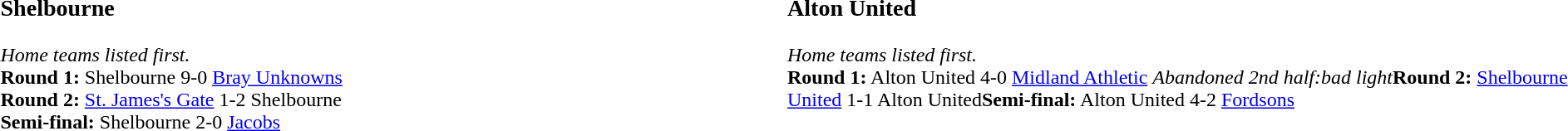<table>
<tr>
<td width=50% valign=top><br><h3>Shelbourne</h3><em>Home teams listed first.  </em><br><strong>Round 1:</strong> Shelbourne 9-0 <a href='#'>Bray Unknowns</a><br><strong>Round 2:</strong> <a href='#'>St. James's Gate</a> 1-2 Shelbourne<br><strong>Semi-final:</strong> Shelbourne 2-0 <a href='#'>Jacobs</a></td>
<td width=50% valign=top><br><h3>Alton United</h3><em>Home teams listed first. </em><br><strong>Round 1:</strong> Alton United 4-0 <a href='#'>Midland Athletic</a> 
<em>Abandoned 2nd half:bad light</em><strong>Round 2:</strong> <a href='#'>Shelbourne United</a> 1-1 Alton United<strong>Semi-final:</strong> Alton United 4-2 <a href='#'>Fordsons</a></td>
</tr>
</table>
